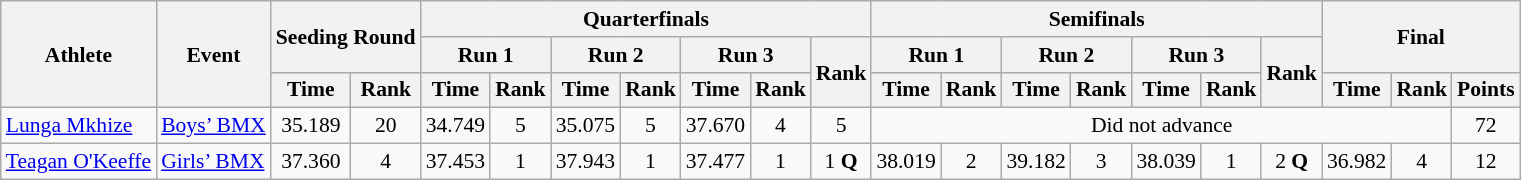<table class="wikitable" border="1" style="font-size:90%">
<tr>
<th rowspan=3>Athlete</th>
<th rowspan=3>Event</th>
<th rowspan=2 colspan=2>Seeding Round</th>
<th colspan=7>Quarterfinals</th>
<th colspan=7>Semifinals</th>
<th rowspan=2 colspan=3>Final</th>
</tr>
<tr>
<th colspan=2>Run 1</th>
<th colspan=2>Run 2</th>
<th colspan=2>Run 3</th>
<th rowspan=2>Rank</th>
<th colspan=2>Run 1</th>
<th colspan=2>Run 2</th>
<th colspan=2>Run 3</th>
<th rowspan=2>Rank</th>
</tr>
<tr>
<th>Time</th>
<th>Rank</th>
<th>Time</th>
<th>Rank</th>
<th>Time</th>
<th>Rank</th>
<th>Time</th>
<th>Rank</th>
<th>Time</th>
<th>Rank</th>
<th>Time</th>
<th>Rank</th>
<th>Time</th>
<th>Rank</th>
<th>Time</th>
<th>Rank</th>
<th>Points</th>
</tr>
<tr>
<td><a href='#'>Lunga Mkhize</a></td>
<td><a href='#'>Boys’ BMX</a></td>
<td align=center>35.189</td>
<td align=center>20</td>
<td align=center>34.749</td>
<td align=center>5</td>
<td align=center>35.075</td>
<td align=center>5</td>
<td align=center>37.670</td>
<td align=center>4</td>
<td align=center>5</td>
<td align=center colspan=9>Did not advance</td>
<td align=center>72</td>
</tr>
<tr>
<td><a href='#'>Teagan O'Keeffe</a></td>
<td><a href='#'>Girls’ BMX</a></td>
<td align=center>37.360</td>
<td align=center>4</td>
<td align=center>37.453</td>
<td align=center>1</td>
<td align=center>37.943</td>
<td align=center>1</td>
<td align=center>37.477</td>
<td align=center>1</td>
<td align=center>1 <strong>Q</strong></td>
<td align=center>38.019</td>
<td align=center>2</td>
<td align=center>39.182</td>
<td align=center>3</td>
<td align=center>38.039</td>
<td align=center>1</td>
<td align=center>2 <strong>Q</strong></td>
<td align=center>36.982</td>
<td align=center>4</td>
<td align=center>12</td>
</tr>
</table>
